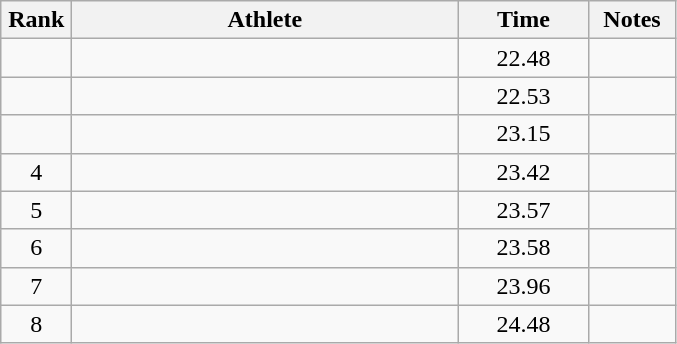<table class="wikitable" style="text-align:center">
<tr>
<th width=40>Rank</th>
<th width=250>Athlete</th>
<th width=80>Time</th>
<th width=50>Notes</th>
</tr>
<tr>
<td></td>
<td align=left></td>
<td>22.48</td>
<td></td>
</tr>
<tr>
<td></td>
<td align=left></td>
<td>22.53</td>
<td></td>
</tr>
<tr>
<td></td>
<td align=left></td>
<td>23.15</td>
<td></td>
</tr>
<tr>
<td>4</td>
<td align=left></td>
<td>23.42</td>
<td></td>
</tr>
<tr>
<td>5</td>
<td align=left></td>
<td>23.57</td>
<td></td>
</tr>
<tr>
<td>6</td>
<td align=left></td>
<td>23.58</td>
<td></td>
</tr>
<tr>
<td>7</td>
<td align=left></td>
<td>23.96</td>
<td></td>
</tr>
<tr>
<td>8</td>
<td align=left></td>
<td>24.48</td>
<td></td>
</tr>
</table>
